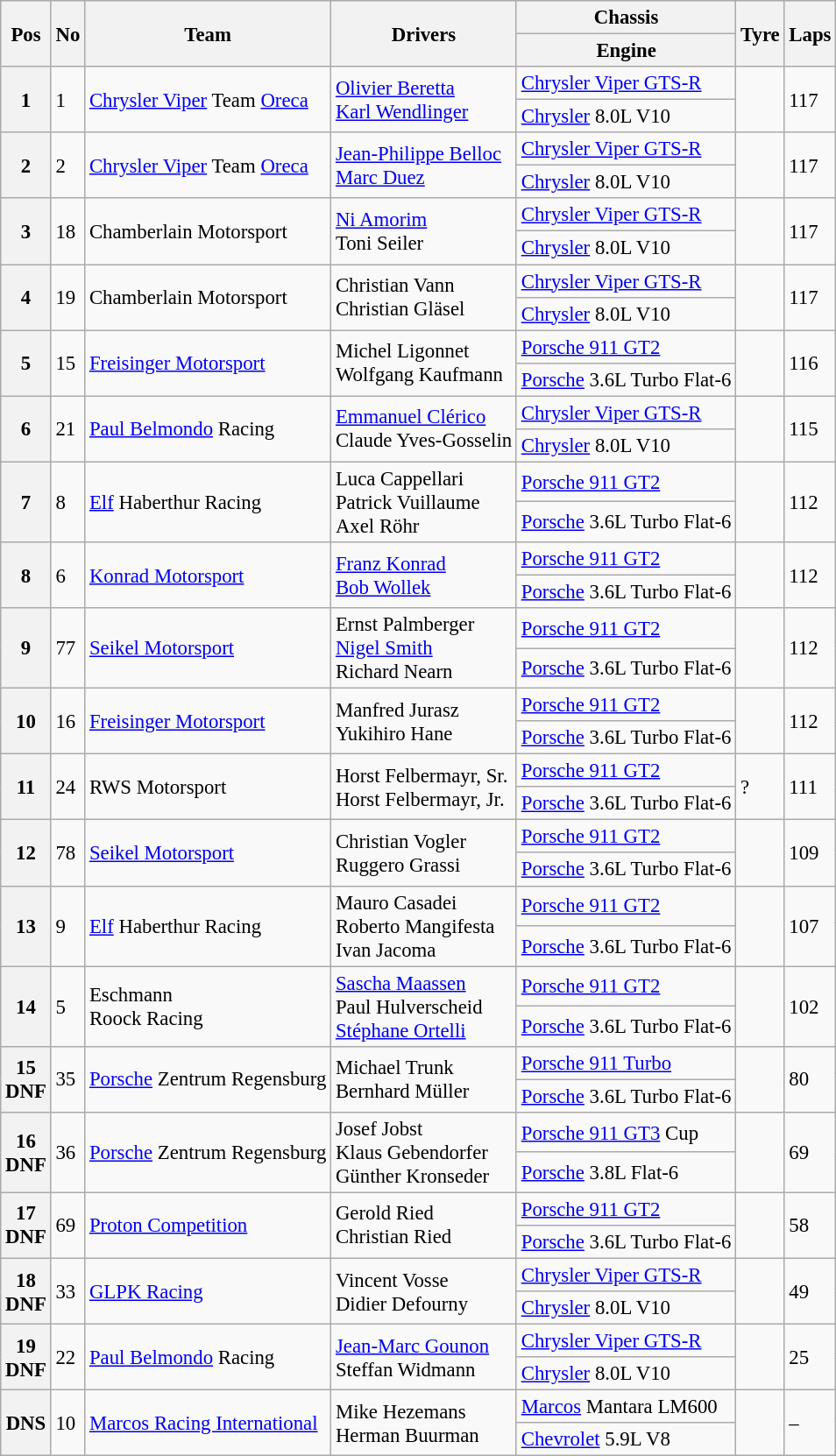<table class="wikitable" style="font-size: 95%;">
<tr>
<th rowspan=2>Pos</th>
<th rowspan=2>No</th>
<th rowspan=2>Team</th>
<th rowspan=2>Drivers</th>
<th>Chassis</th>
<th rowspan=2>Tyre</th>
<th rowspan=2>Laps</th>
</tr>
<tr>
<th>Engine</th>
</tr>
<tr>
<th rowspan=2>1</th>
<td rowspan=2>1</td>
<td rowspan=2> <a href='#'>Chrysler Viper</a> Team <a href='#'>Oreca</a></td>
<td rowspan=2> <a href='#'>Olivier Beretta</a><br> <a href='#'>Karl Wendlinger</a></td>
<td><a href='#'>Chrysler Viper GTS-R</a></td>
<td rowspan=2></td>
<td rowspan=2>117</td>
</tr>
<tr>
<td><a href='#'>Chrysler</a> 8.0L V10</td>
</tr>
<tr>
<th rowspan=2>2</th>
<td rowspan=2>2</td>
<td rowspan=2> <a href='#'>Chrysler Viper</a> Team <a href='#'>Oreca</a></td>
<td rowspan=2> <a href='#'>Jean-Philippe Belloc</a><br> <a href='#'>Marc Duez</a></td>
<td><a href='#'>Chrysler Viper GTS-R</a></td>
<td rowspan=2></td>
<td rowspan=2>117</td>
</tr>
<tr>
<td><a href='#'>Chrysler</a> 8.0L V10</td>
</tr>
<tr>
<th rowspan=2>3</th>
<td rowspan=2>18</td>
<td rowspan=2> Chamberlain Motorsport</td>
<td rowspan=2> <a href='#'>Ni Amorim</a><br> Toni Seiler</td>
<td><a href='#'>Chrysler Viper GTS-R</a></td>
<td rowspan=2></td>
<td rowspan=2>117</td>
</tr>
<tr>
<td><a href='#'>Chrysler</a> 8.0L V10</td>
</tr>
<tr>
<th rowspan=2>4</th>
<td rowspan=2>19</td>
<td rowspan=2> Chamberlain Motorsport</td>
<td rowspan=2> Christian Vann<br> Christian Gläsel</td>
<td><a href='#'>Chrysler Viper GTS-R</a></td>
<td rowspan=2></td>
<td rowspan=2>117</td>
</tr>
<tr>
<td><a href='#'>Chrysler</a> 8.0L V10</td>
</tr>
<tr>
<th rowspan=2>5</th>
<td rowspan=2>15</td>
<td rowspan=2> <a href='#'>Freisinger Motorsport</a></td>
<td rowspan=2> Michel Ligonnet<br> Wolfgang Kaufmann</td>
<td><a href='#'>Porsche 911 GT2</a></td>
<td rowspan=2></td>
<td rowspan=2>116</td>
</tr>
<tr>
<td><a href='#'>Porsche</a> 3.6L Turbo Flat-6</td>
</tr>
<tr>
<th rowspan=2>6</th>
<td rowspan=2>21</td>
<td rowspan=2> <a href='#'>Paul Belmondo</a> Racing</td>
<td rowspan=2> <a href='#'>Emmanuel Clérico</a><br> Claude Yves-Gosselin</td>
<td><a href='#'>Chrysler Viper GTS-R</a></td>
<td rowspan=2></td>
<td rowspan=2>115</td>
</tr>
<tr>
<td><a href='#'>Chrysler</a> 8.0L V10</td>
</tr>
<tr>
<th rowspan=2>7</th>
<td rowspan=2>8</td>
<td rowspan=2> <a href='#'>Elf</a> Haberthur Racing</td>
<td rowspan=2> Luca Cappellari<br> Patrick Vuillaume<br> Axel Röhr</td>
<td><a href='#'>Porsche 911 GT2</a></td>
<td rowspan=2></td>
<td rowspan=2>112</td>
</tr>
<tr>
<td><a href='#'>Porsche</a> 3.6L Turbo Flat-6</td>
</tr>
<tr>
<th rowspan=2>8</th>
<td rowspan=2>6</td>
<td rowspan=2> <a href='#'>Konrad Motorsport</a></td>
<td rowspan=2> <a href='#'>Franz Konrad</a><br> <a href='#'>Bob Wollek</a></td>
<td><a href='#'>Porsche 911 GT2</a></td>
<td rowspan=2></td>
<td rowspan=2>112</td>
</tr>
<tr>
<td><a href='#'>Porsche</a> 3.6L Turbo Flat-6</td>
</tr>
<tr>
<th rowspan=2>9</th>
<td rowspan=2>77</td>
<td rowspan=2> <a href='#'>Seikel Motorsport</a></td>
<td rowspan=2> Ernst Palmberger<br> <a href='#'>Nigel Smith</a><br> Richard Nearn</td>
<td><a href='#'>Porsche 911 GT2</a></td>
<td rowspan=2></td>
<td rowspan=2>112</td>
</tr>
<tr>
<td><a href='#'>Porsche</a> 3.6L Turbo Flat-6</td>
</tr>
<tr>
<th rowspan=2>10</th>
<td rowspan=2>16</td>
<td rowspan=2> <a href='#'>Freisinger Motorsport</a></td>
<td rowspan=2> Manfred Jurasz<br> Yukihiro Hane</td>
<td><a href='#'>Porsche 911 GT2</a></td>
<td rowspan=2></td>
<td rowspan=2>112</td>
</tr>
<tr>
<td><a href='#'>Porsche</a> 3.6L Turbo Flat-6</td>
</tr>
<tr>
<th rowspan=2>11</th>
<td rowspan=2>24</td>
<td rowspan=2> RWS Motorsport</td>
<td rowspan=2> Horst Felbermayr, Sr.<br> Horst Felbermayr, Jr.</td>
<td><a href='#'>Porsche 911 GT2</a></td>
<td rowspan=2>?</td>
<td rowspan=2>111</td>
</tr>
<tr>
<td><a href='#'>Porsche</a> 3.6L Turbo Flat-6</td>
</tr>
<tr>
<th rowspan=2>12</th>
<td rowspan=2>78</td>
<td rowspan=2> <a href='#'>Seikel Motorsport</a></td>
<td rowspan=2> Christian Vogler<br> Ruggero Grassi</td>
<td><a href='#'>Porsche 911 GT2</a></td>
<td rowspan=2></td>
<td rowspan=2>109</td>
</tr>
<tr>
<td><a href='#'>Porsche</a> 3.6L Turbo Flat-6</td>
</tr>
<tr>
<th rowspan=2>13</th>
<td rowspan=2>9</td>
<td rowspan=2> <a href='#'>Elf</a> Haberthur Racing</td>
<td rowspan=2> Mauro Casadei<br> Roberto Mangifesta<br> Ivan Jacoma</td>
<td><a href='#'>Porsche 911 GT2</a></td>
<td rowspan=2></td>
<td rowspan=2>107</td>
</tr>
<tr>
<td><a href='#'>Porsche</a> 3.6L Turbo Flat-6</td>
</tr>
<tr>
<th rowspan=2>14</th>
<td rowspan=2>5</td>
<td rowspan=2> Eschmann<br> Roock Racing</td>
<td rowspan=2> <a href='#'>Sascha Maassen</a><br> Paul Hulverscheid<br> <a href='#'>Stéphane Ortelli</a></td>
<td><a href='#'>Porsche 911 GT2</a></td>
<td rowspan=2></td>
<td rowspan=2>102</td>
</tr>
<tr>
<td><a href='#'>Porsche</a> 3.6L Turbo Flat-6</td>
</tr>
<tr>
<th rowspan=2>15<br>DNF</th>
<td rowspan=2>35</td>
<td rowspan=2> <a href='#'>Porsche</a> Zentrum Regensburg</td>
<td rowspan=2> Michael Trunk<br> Bernhard Müller</td>
<td><a href='#'>Porsche 911 Turbo</a></td>
<td rowspan=2></td>
<td rowspan=2>80</td>
</tr>
<tr>
<td><a href='#'>Porsche</a> 3.6L Turbo Flat-6</td>
</tr>
<tr>
<th rowspan=2>16<br>DNF</th>
<td rowspan=2>36</td>
<td rowspan=2> <a href='#'>Porsche</a> Zentrum Regensburg</td>
<td rowspan=2> Josef Jobst<br> Klaus Gebendorfer<br> Günther Kronseder</td>
<td><a href='#'>Porsche 911 GT3</a> Cup</td>
<td rowspan=2></td>
<td rowspan=2>69</td>
</tr>
<tr>
<td><a href='#'>Porsche</a> 3.8L Flat-6</td>
</tr>
<tr>
<th rowspan=2>17<br>DNF</th>
<td rowspan=2>69</td>
<td rowspan=2> <a href='#'>Proton Competition</a></td>
<td rowspan=2> Gerold Ried<br> Christian Ried</td>
<td><a href='#'>Porsche 911 GT2</a></td>
<td rowspan=2></td>
<td rowspan=2>58</td>
</tr>
<tr>
<td><a href='#'>Porsche</a> 3.6L Turbo Flat-6</td>
</tr>
<tr>
<th rowspan=2>18<br>DNF</th>
<td rowspan=2>33</td>
<td rowspan=2> <a href='#'>GLPK Racing</a></td>
<td rowspan=2> Vincent Vosse<br> Didier Defourny</td>
<td><a href='#'>Chrysler Viper GTS-R</a></td>
<td rowspan=2></td>
<td rowspan=2>49</td>
</tr>
<tr>
<td><a href='#'>Chrysler</a> 8.0L V10</td>
</tr>
<tr>
<th rowspan=2>19<br>DNF</th>
<td rowspan=2>22</td>
<td rowspan=2> <a href='#'>Paul Belmondo</a> Racing</td>
<td rowspan=2> <a href='#'>Jean-Marc Gounon</a><br> Steffan Widmann</td>
<td><a href='#'>Chrysler Viper GTS-R</a></td>
<td rowspan=2></td>
<td rowspan=2>25</td>
</tr>
<tr>
<td><a href='#'>Chrysler</a> 8.0L V10</td>
</tr>
<tr>
<th rowspan=2>DNS</th>
<td rowspan=2>10</td>
<td rowspan=2> <a href='#'>Marcos Racing International</a></td>
<td rowspan=2> Mike Hezemans<br> Herman Buurman</td>
<td><a href='#'>Marcos</a> Mantara LM600</td>
<td rowspan=2></td>
<td rowspan=2>–</td>
</tr>
<tr>
<td><a href='#'>Chevrolet</a> 5.9L V8</td>
</tr>
</table>
